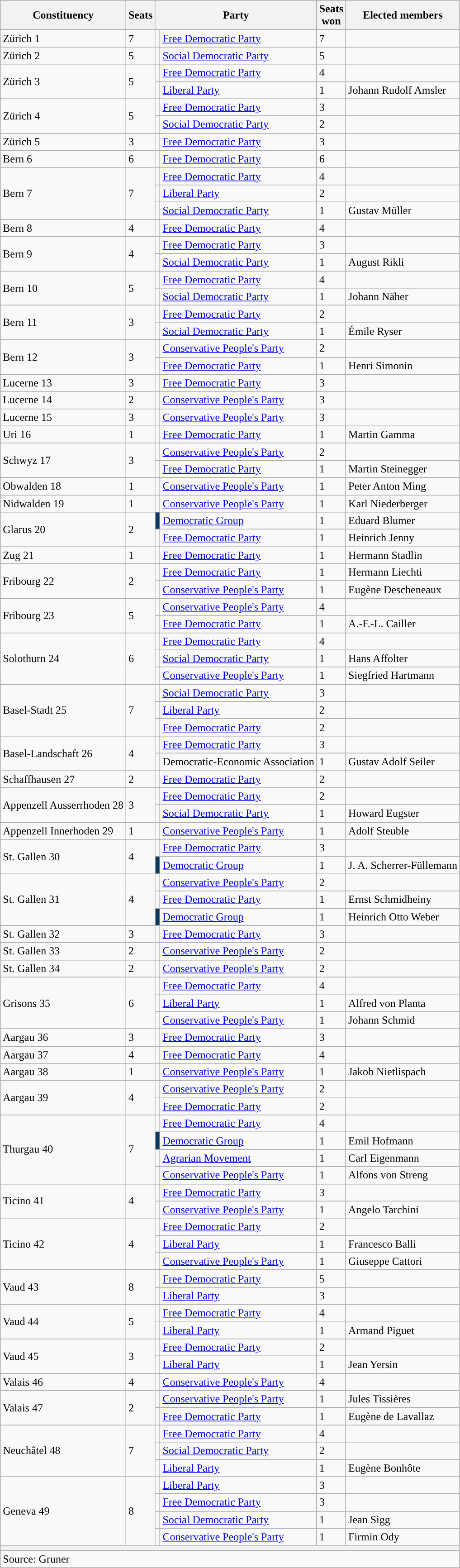<table class="wikitable">
<tr>
<th>Constituency</th>
<th>Seats</th>
<th colspan="2">Party</th>
<th>Seats<br>won</th>
<th>Elected members</th>
</tr>
<tr>
<td>Zürich 1</td>
<td>7</td>
<td style="color:inherit;background:"></td>
<td><a href='#'>Free Democratic Party</a></td>
<td>7</td>
<td></td>
</tr>
<tr>
<td>Zürich 2</td>
<td>5</td>
<td style="color:inherit;background:"></td>
<td><a href='#'>Social Democratic Party</a></td>
<td>5</td>
<td></td>
</tr>
<tr>
<td rowspan="2">Zürich 3</td>
<td rowspan="2">5</td>
<td style="color:inherit;background:"></td>
<td><a href='#'>Free Democratic Party</a></td>
<td>4</td>
<td></td>
</tr>
<tr>
<td style="color:inherit;background:"></td>
<td><a href='#'>Liberal Party</a></td>
<td>1</td>
<td>Johann Rudolf Amsler</td>
</tr>
<tr>
<td rowspan="2">Zürich 4</td>
<td rowspan="2">5</td>
<td style="color:inherit;background:"></td>
<td><a href='#'>Free Democratic Party</a></td>
<td>3</td>
<td></td>
</tr>
<tr>
<td style="color:inherit;background:"></td>
<td><a href='#'>Social Democratic Party</a></td>
<td>2</td>
<td></td>
</tr>
<tr>
<td>Zürich 5</td>
<td>3</td>
<td style="color:inherit;background:"></td>
<td><a href='#'>Free Democratic Party</a></td>
<td>3</td>
<td></td>
</tr>
<tr>
<td>Bern 6</td>
<td>6</td>
<td style="color:inherit;background:"></td>
<td><a href='#'>Free Democratic Party</a></td>
<td>6</td>
<td></td>
</tr>
<tr>
<td rowspan="3">Bern 7</td>
<td rowspan="3">7</td>
<td style="color:inherit;background:"></td>
<td><a href='#'>Free Democratic Party</a></td>
<td>4</td>
<td></td>
</tr>
<tr>
<td style="color:inherit;background:"></td>
<td><a href='#'>Liberal Party</a></td>
<td>2</td>
<td></td>
</tr>
<tr>
<td style="color:inherit;background:"></td>
<td><a href='#'>Social Democratic Party</a></td>
<td>1</td>
<td>Gustav Müller</td>
</tr>
<tr>
<td>Bern 8</td>
<td>4</td>
<td style="color:inherit;background:"></td>
<td><a href='#'>Free Democratic Party</a></td>
<td>4</td>
<td></td>
</tr>
<tr>
<td rowspan="2">Bern 9</td>
<td rowspan="2">4</td>
<td style="color:inherit;background:"></td>
<td><a href='#'>Free Democratic Party</a></td>
<td>3</td>
<td></td>
</tr>
<tr>
<td style="color:inherit;background:"></td>
<td><a href='#'>Social Democratic Party</a></td>
<td>1</td>
<td>August Rikli</td>
</tr>
<tr>
<td rowspan="2">Bern 10</td>
<td rowspan="2">5</td>
<td style="color:inherit;background:"></td>
<td><a href='#'>Free Democratic Party</a></td>
<td>4</td>
<td></td>
</tr>
<tr>
<td style="color:inherit;background:"></td>
<td><a href='#'>Social Democratic Party</a></td>
<td>1</td>
<td>Johann Näher</td>
</tr>
<tr>
<td rowspan="2">Bern 11</td>
<td rowspan="2">3</td>
<td style="color:inherit;background:"></td>
<td><a href='#'>Free Democratic Party</a></td>
<td>2</td>
<td></td>
</tr>
<tr>
<td style="color:inherit;background:"></td>
<td><a href='#'>Social Democratic Party</a></td>
<td>1</td>
<td>Émile Ryser</td>
</tr>
<tr>
<td rowspan="2">Bern 12</td>
<td rowspan="2">3</td>
<td style="color:inherit;background:"></td>
<td><a href='#'>Conservative People's Party</a></td>
<td>2</td>
<td></td>
</tr>
<tr>
<td style="color:inherit;background:"></td>
<td><a href='#'>Free Democratic Party</a></td>
<td>1</td>
<td>Henri Simonin</td>
</tr>
<tr>
<td>Lucerne 13</td>
<td>3</td>
<td style="color:inherit;background:"></td>
<td><a href='#'>Free Democratic Party</a></td>
<td>3</td>
<td></td>
</tr>
<tr>
<td>Lucerne 14</td>
<td>2</td>
<td style="color:inherit;background:"></td>
<td><a href='#'>Conservative People's Party</a></td>
<td>3</td>
<td></td>
</tr>
<tr>
<td>Lucerne 15</td>
<td>3</td>
<td style="color:inherit;background:"></td>
<td><a href='#'>Conservative People's Party</a></td>
<td>3</td>
<td></td>
</tr>
<tr>
<td>Uri 16</td>
<td>1</td>
<td style="color:inherit;background:"></td>
<td><a href='#'>Free Democratic Party</a></td>
<td>1</td>
<td>Martin Gamma</td>
</tr>
<tr>
<td rowspan="2">Schwyz 17</td>
<td rowspan="2">3</td>
<td style="color:inherit;background:"></td>
<td><a href='#'>Conservative People's Party</a></td>
<td>2</td>
<td></td>
</tr>
<tr>
<td style="color:inherit;background:"></td>
<td><a href='#'>Free Democratic Party</a></td>
<td>1</td>
<td>Martin Steinegger</td>
</tr>
<tr>
<td>Obwalden 18</td>
<td>1</td>
<td style="color:inherit;background:"></td>
<td><a href='#'>Conservative People's Party</a></td>
<td>1</td>
<td>Peter Anton Ming</td>
</tr>
<tr>
<td>Nidwalden 19</td>
<td>1</td>
<td style="color:inherit;background:"></td>
<td><a href='#'>Conservative People's Party</a></td>
<td>1</td>
<td>Karl Niederberger</td>
</tr>
<tr>
<td rowspan="2">Glarus 20</td>
<td rowspan="2">2</td>
<td style="color:inherit;background:#0B3861"></td>
<td><a href='#'>Democratic Group</a></td>
<td>1</td>
<td>Eduard Blumer</td>
</tr>
<tr>
<td style="color:inherit;background:"></td>
<td><a href='#'>Free Democratic Party</a></td>
<td>1</td>
<td>Heinrich Jenny</td>
</tr>
<tr>
<td>Zug 21</td>
<td>1</td>
<td style="color:inherit;background:"></td>
<td><a href='#'>Free Democratic Party</a></td>
<td>1</td>
<td>Hermann Stadlin</td>
</tr>
<tr>
<td rowspan="2">Fribourg 22</td>
<td rowspan="2">2</td>
<td style="color:inherit;background:"></td>
<td><a href='#'>Free Democratic Party</a></td>
<td>1</td>
<td>Hermann Liechti</td>
</tr>
<tr>
<td style="color:inherit;background:"></td>
<td><a href='#'>Conservative People's Party</a></td>
<td>1</td>
<td>Eugène Descheneaux</td>
</tr>
<tr>
<td rowspan="2">Fribourg 23</td>
<td rowspan="2">5</td>
<td style="color:inherit;background:"></td>
<td><a href='#'>Conservative People's Party</a></td>
<td>4</td>
<td></td>
</tr>
<tr>
<td style="color:inherit;background:"></td>
<td><a href='#'>Free Democratic Party</a></td>
<td>1</td>
<td>A.-F.-L. Cailler</td>
</tr>
<tr>
<td rowspan="3">Solothurn 24</td>
<td rowspan="3">6</td>
<td style="color:inherit;background:"></td>
<td><a href='#'>Free Democratic Party</a></td>
<td>4</td>
<td></td>
</tr>
<tr>
<td style="color:inherit;background:"></td>
<td><a href='#'>Social Democratic Party</a></td>
<td>1</td>
<td>Hans Affolter</td>
</tr>
<tr>
<td style="color:inherit;background:"></td>
<td><a href='#'>Conservative People's Party</a></td>
<td>1</td>
<td>Siegfried Hartmann</td>
</tr>
<tr>
<td rowspan="3">Basel-Stadt 25</td>
<td rowspan="3">7</td>
<td style="color:inherit;background:"></td>
<td><a href='#'>Social Democratic Party</a></td>
<td>3</td>
<td></td>
</tr>
<tr>
<td style="color:inherit;background:"></td>
<td><a href='#'>Liberal Party</a></td>
<td>2</td>
<td></td>
</tr>
<tr>
<td style="color:inherit;background:"></td>
<td><a href='#'>Free Democratic Party</a></td>
<td>2</td>
<td></td>
</tr>
<tr>
<td rowspan="2">Basel-Landschaft 26</td>
<td rowspan="2">4</td>
<td style="color:inherit;background:"></td>
<td><a href='#'>Free Democratic Party</a></td>
<td>3</td>
<td></td>
</tr>
<tr>
<td style="color:inherit;background:"></td>
<td>Democratic-Economic Association</td>
<td>1</td>
<td>Gustav Adolf Seiler</td>
</tr>
<tr>
<td>Schaffhausen 27</td>
<td>2</td>
<td style="color:inherit;background:"></td>
<td><a href='#'>Free Democratic Party</a></td>
<td>2</td>
<td></td>
</tr>
<tr>
<td rowspan="2">Appenzell Ausserrhoden 28</td>
<td rowspan="2">3</td>
<td style="color:inherit;background:"></td>
<td><a href='#'>Free Democratic Party</a></td>
<td>2</td>
<td></td>
</tr>
<tr>
<td style="color:inherit;background:"></td>
<td><a href='#'>Social Democratic Party</a></td>
<td>1</td>
<td>Howard Eugster</td>
</tr>
<tr>
<td>Appenzell Innerhoden 29</td>
<td>1</td>
<td style="color:inherit;background:"></td>
<td><a href='#'>Conservative People's Party</a></td>
<td>1</td>
<td>Adolf Steuble</td>
</tr>
<tr>
<td rowspan="2">St. Gallen 30</td>
<td rowspan="2">4</td>
<td style="color:inherit;background:"></td>
<td><a href='#'>Free Democratic Party</a></td>
<td>3</td>
<td></td>
</tr>
<tr>
<td style="color:inherit;background:#0B3861"></td>
<td><a href='#'>Democratic Group</a></td>
<td>1</td>
<td>J. A. Scherrer-Füllemann</td>
</tr>
<tr>
<td rowspan="3">St. Gallen 31</td>
<td rowspan="3">4</td>
<td style="color:inherit;background:"></td>
<td><a href='#'>Conservative People's Party</a></td>
<td>2</td>
<td></td>
</tr>
<tr>
<td style="color:inherit;background:"></td>
<td><a href='#'>Free Democratic Party</a></td>
<td>1</td>
<td>Ernst Schmidheiny</td>
</tr>
<tr>
<td style="color:inherit;background:#0B3861"></td>
<td><a href='#'>Democratic Group</a></td>
<td>1</td>
<td>Heinrich Otto Weber</td>
</tr>
<tr>
<td>St. Gallen 32</td>
<td>3</td>
<td style="color:inherit;background:"></td>
<td><a href='#'>Free Democratic Party</a></td>
<td>3</td>
<td></td>
</tr>
<tr>
<td>St. Gallen 33</td>
<td>2</td>
<td style="color:inherit;background:"></td>
<td><a href='#'>Conservative People's Party</a></td>
<td>2</td>
<td></td>
</tr>
<tr>
<td>St. Gallen 34</td>
<td>2</td>
<td style="color:inherit;background:"></td>
<td><a href='#'>Conservative People's Party</a></td>
<td>2</td>
<td></td>
</tr>
<tr>
<td rowspan="3">Grisons 35</td>
<td rowspan="3">6</td>
<td style="color:inherit;background:"></td>
<td><a href='#'>Free Democratic Party</a></td>
<td>4</td>
<td></td>
</tr>
<tr>
<td style="color:inherit;background:"></td>
<td><a href='#'>Liberal Party</a></td>
<td>1</td>
<td>Alfred von Planta</td>
</tr>
<tr>
<td style="color:inherit;background:"></td>
<td><a href='#'>Conservative People's Party</a></td>
<td>1</td>
<td>Johann Schmid</td>
</tr>
<tr>
<td>Aargau 36</td>
<td>3</td>
<td style="color:inherit;background:"></td>
<td><a href='#'>Free Democratic Party</a></td>
<td>3</td>
<td></td>
</tr>
<tr>
<td>Aargau 37</td>
<td>4</td>
<td style="color:inherit;background:"></td>
<td><a href='#'>Free Democratic Party</a></td>
<td>4</td>
<td></td>
</tr>
<tr>
<td>Aargau 38</td>
<td>1</td>
<td style="color:inherit;background:"></td>
<td><a href='#'>Conservative People's Party</a></td>
<td>1</td>
<td>Jakob Nietlispach</td>
</tr>
<tr>
<td rowspan="2">Aargau 39</td>
<td rowspan="2">4</td>
<td style="color:inherit;background:"></td>
<td><a href='#'>Conservative People's Party</a></td>
<td>2</td>
<td></td>
</tr>
<tr>
<td style="color:inherit;background:"></td>
<td><a href='#'>Free Democratic Party</a></td>
<td>2</td>
<td></td>
</tr>
<tr>
<td rowspan="4">Thurgau 40</td>
<td rowspan="4">7</td>
<td style="color:inherit;background:"></td>
<td><a href='#'>Free Democratic Party</a></td>
<td>4</td>
<td></td>
</tr>
<tr>
<td style="color:inherit;background:#0B3861"></td>
<td><a href='#'>Democratic Group</a></td>
<td>1</td>
<td>Emil Hofmann</td>
</tr>
<tr>
<td style="color:inherit;background:"></td>
<td><a href='#'>Agrarian Movement</a></td>
<td>1</td>
<td>Carl Eigenmann</td>
</tr>
<tr>
<td style="color:inherit;background:"></td>
<td><a href='#'>Conservative People's Party</a></td>
<td>1</td>
<td>Alfons von Streng</td>
</tr>
<tr>
<td rowspan="2">Ticino 41</td>
<td rowspan="2">4</td>
<td style="color:inherit;background:"></td>
<td><a href='#'>Free Democratic Party</a></td>
<td>3</td>
<td></td>
</tr>
<tr>
<td style="color:inherit;background:"></td>
<td><a href='#'>Conservative People's Party</a></td>
<td>1</td>
<td>Angelo Tarchini</td>
</tr>
<tr>
<td rowspan="3">Ticino 42</td>
<td rowspan="3">4</td>
<td style="color:inherit;background:"></td>
<td><a href='#'>Free Democratic Party</a></td>
<td>2</td>
<td></td>
</tr>
<tr>
<td style="color:inherit;background:"></td>
<td><a href='#'>Liberal Party</a></td>
<td>1</td>
<td>Francesco Balli</td>
</tr>
<tr>
<td style="color:inherit;background:"></td>
<td><a href='#'>Conservative People's Party</a></td>
<td>1</td>
<td>Giuseppe Cattori</td>
</tr>
<tr>
<td rowspan="2">Vaud 43</td>
<td rowspan="2">8</td>
<td style="color:inherit;background:"></td>
<td><a href='#'>Free Democratic Party</a></td>
<td>5</td>
<td></td>
</tr>
<tr>
<td style="color:inherit;background:"></td>
<td><a href='#'>Liberal Party</a></td>
<td>3</td>
<td></td>
</tr>
<tr>
<td rowspan="2">Vaud 44</td>
<td rowspan="2">5</td>
<td style="color:inherit;background:"></td>
<td><a href='#'>Free Democratic Party</a></td>
<td>4</td>
<td></td>
</tr>
<tr>
<td style="color:inherit;background:"></td>
<td><a href='#'>Liberal Party</a></td>
<td>1</td>
<td>Armand Piguet</td>
</tr>
<tr>
<td rowspan="2">Vaud 45</td>
<td rowspan="2">3</td>
<td style="color:inherit;background:"></td>
<td><a href='#'>Free Democratic Party</a></td>
<td>2</td>
<td></td>
</tr>
<tr>
<td style="color:inherit;background:"></td>
<td><a href='#'>Liberal Party</a></td>
<td>1</td>
<td>Jean Yersin</td>
</tr>
<tr>
<td>Valais 46</td>
<td>4</td>
<td style="color:inherit;background:"></td>
<td><a href='#'>Conservative People's Party</a></td>
<td>4</td>
<td></td>
</tr>
<tr>
<td rowspan="2">Valais 47</td>
<td rowspan="2">2</td>
<td style="color:inherit;background:"></td>
<td><a href='#'>Conservative People's Party</a></td>
<td>1</td>
<td>Jules Tissières</td>
</tr>
<tr>
<td style="color:inherit;background:"></td>
<td><a href='#'>Free Democratic Party</a></td>
<td>1</td>
<td>Eugène de Lavallaz</td>
</tr>
<tr>
<td rowspan="3">Neuchâtel 48</td>
<td rowspan="3">7</td>
<td style="color:inherit;background:"></td>
<td><a href='#'>Free Democratic Party</a></td>
<td>4</td>
<td></td>
</tr>
<tr>
<td style="color:inherit;background:"></td>
<td><a href='#'>Social Democratic Party</a></td>
<td>2</td>
<td></td>
</tr>
<tr>
<td style="color:inherit;background:"></td>
<td><a href='#'>Liberal Party</a></td>
<td>1</td>
<td>Eugène Bonhôte</td>
</tr>
<tr>
<td rowspan="4">Geneva 49</td>
<td rowspan="4">8</td>
<td style="color:inherit;background:"></td>
<td><a href='#'>Liberal Party</a></td>
<td>3</td>
<td></td>
</tr>
<tr>
<td style="color:inherit;background:"></td>
<td><a href='#'>Free Democratic Party</a></td>
<td>3</td>
<td></td>
</tr>
<tr>
<td style="color:inherit;background:"></td>
<td><a href='#'>Social Democratic Party</a></td>
<td>1</td>
<td>Jean Sigg</td>
</tr>
<tr>
<td style="color:inherit;background:"></td>
<td><a href='#'>Conservative People's Party</a></td>
<td>1</td>
<td>Firmin Ody</td>
</tr>
<tr>
<th colspan="6"></th>
</tr>
<tr>
<td colspan="6">Source: Gruner</td>
</tr>
</table>
